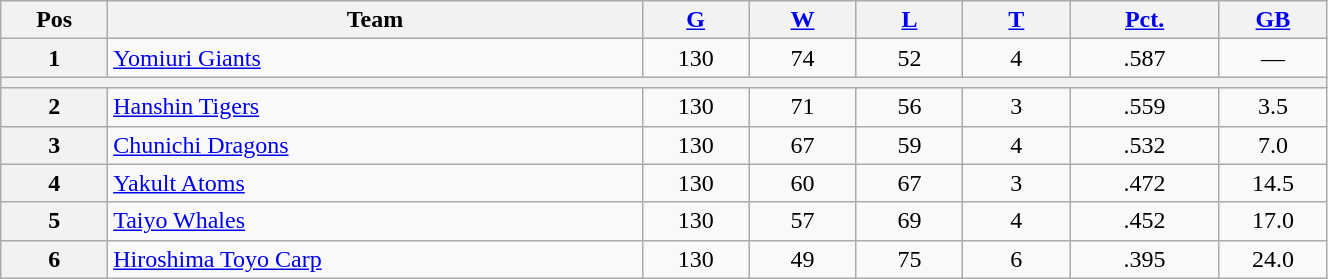<table class="wikitable plainrowheaders" width="70%" style="text-align:center;">
<tr>
<th scope="col" width="5%">Pos</th>
<th scope="col" width="25%">Team</th>
<th scope="col" width="5%"><a href='#'>G</a></th>
<th scope="col" width="5%"><a href='#'>W</a></th>
<th scope="col" width="5%"><a href='#'>L</a></th>
<th scope="col" width="5%"><a href='#'>T</a></th>
<th scope="col" width="7%"><a href='#'>Pct.</a></th>
<th scope="col" width="5%"><a href='#'>GB</a></th>
</tr>
<tr>
<th>1</th>
<td style="text-align:left;"><a href='#'>Yomiuri Giants</a></td>
<td>130</td>
<td>74</td>
<td>52</td>
<td>4</td>
<td>.587</td>
<td>—</td>
</tr>
<tr>
<th colspan="8"></th>
</tr>
<tr>
<th>2</th>
<td style="text-align:left;"><a href='#'>Hanshin Tigers</a></td>
<td>130</td>
<td>71</td>
<td>56</td>
<td>3</td>
<td>.559</td>
<td>3.5</td>
</tr>
<tr>
<th>3</th>
<td style="text-align:left;"><a href='#'>Chunichi Dragons</a></td>
<td>130</td>
<td>67</td>
<td>59</td>
<td>4</td>
<td>.532</td>
<td>7.0</td>
</tr>
<tr>
<th>4</th>
<td style="text-align:left;"><a href='#'>Yakult Atoms</a></td>
<td>130</td>
<td>60</td>
<td>67</td>
<td>3</td>
<td>.472</td>
<td>14.5</td>
</tr>
<tr>
<th>5</th>
<td style="text-align:left;"><a href='#'>Taiyo Whales</a></td>
<td>130</td>
<td>57</td>
<td>69</td>
<td>4</td>
<td>.452</td>
<td>17.0</td>
</tr>
<tr>
<th>6</th>
<td style="text-align:left;"><a href='#'>Hiroshima Toyo Carp</a></td>
<td>130</td>
<td>49</td>
<td>75</td>
<td>6</td>
<td>.395</td>
<td>24.0</td>
</tr>
</table>
